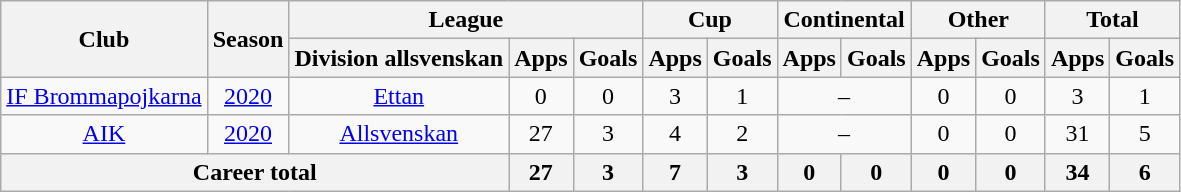<table class="wikitable" style="text-align:center">
<tr>
<th rowspan="2">Club</th>
<th rowspan="2">Season</th>
<th colspan="3">League</th>
<th colspan="2">Cup</th>
<th colspan="2">Continental</th>
<th colspan="2">Other</th>
<th colspan="2">Total</th>
</tr>
<tr>
<th>Division allsvenskan</th>
<th>Apps</th>
<th>Goals</th>
<th>Apps</th>
<th>Goals</th>
<th>Apps</th>
<th>Goals</th>
<th>Apps</th>
<th>Goals</th>
<th>Apps</th>
<th>Goals</th>
</tr>
<tr>
<td><a href='#'>IF Brommapojkarna</a></td>
<td><a href='#'>2020</a></td>
<td><a href='#'>Ettan</a></td>
<td>0</td>
<td>0</td>
<td>3</td>
<td>1</td>
<td colspan="2">–</td>
<td>0</td>
<td>0</td>
<td>3</td>
<td>1</td>
</tr>
<tr>
<td><a href='#'>AIK</a></td>
<td><a href='#'>2020</a></td>
<td><a href='#'>Allsvenskan</a></td>
<td>27</td>
<td>3</td>
<td>4</td>
<td>2</td>
<td colspan="2">–</td>
<td>0</td>
<td>0</td>
<td>31</td>
<td>5</td>
</tr>
<tr>
<th colspan="3">Career total</th>
<th>27</th>
<th>3</th>
<th>7</th>
<th>3</th>
<th>0</th>
<th>0</th>
<th>0</th>
<th>0</th>
<th>34</th>
<th>6</th>
</tr>
</table>
